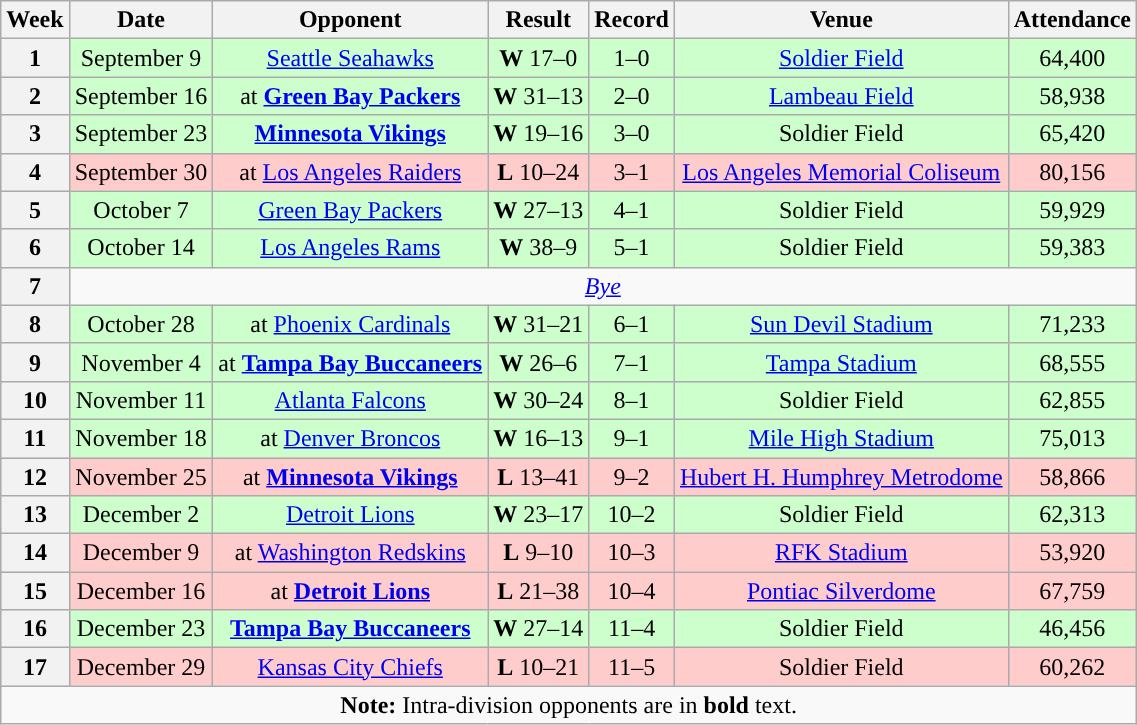<table class="wikitable" style="text-align:center">
<tr>
<th>Week</th>
<th>Date</th>
<th>Opponent</th>
<th>Result</th>
<th>Record</th>
<th>Venue</th>
<th>Attendance</th>
</tr>
<tr style="background:#cfc">
<th>1</th>
<td>September 9</td>
<td><a href='#'>Seattle Seahawks</a></td>
<td><strong>W</strong> 17–0</td>
<td>1–0</td>
<td><a href='#'>Soldier Field</a></td>
<td>64,400</td>
</tr>
<tr style="background:#cfc">
<th>2</th>
<td>September 16</td>
<td>at <strong><a href='#'>Green Bay Packers</a></strong></td>
<td><strong>W</strong> 31–13</td>
<td>2–0</td>
<td><a href='#'>Lambeau Field</a></td>
<td>58,938</td>
</tr>
<tr style="background:#cfc">
<th>3</th>
<td>September 23</td>
<td><strong><a href='#'>Minnesota Vikings</a></strong></td>
<td><strong>W</strong> 19–16</td>
<td>3–0</td>
<td>Soldier Field</td>
<td>65,420</td>
</tr>
<tr style="background:#fcc">
<th>4</th>
<td>September 30</td>
<td>at <a href='#'>Los Angeles Raiders</a></td>
<td><strong>L</strong> 10–24</td>
<td>3–1</td>
<td><a href='#'>Los Angeles Memorial Coliseum</a></td>
<td>80,156</td>
</tr>
<tr style="background:#cfc">
<th>5</th>
<td>October 7</td>
<td><a href='#'>Green Bay Packers</a></td>
<td><strong>W</strong> 27–13</td>
<td>4–1</td>
<td>Soldier Field</td>
<td>59,929</td>
</tr>
<tr style="background:#cfc">
<th>6</th>
<td>October 14</td>
<td><a href='#'>Los Angeles Rams</a></td>
<td><strong>W</strong> 38–9</td>
<td>5–1</td>
<td>Soldier Field</td>
<td>59,383</td>
</tr>
<tr>
<th>7</th>
<td colspan="7"><em><a href='#'>Bye</a></em></td>
</tr>
<tr style="background:#cfc">
<th>8</th>
<td>October 28</td>
<td>at <a href='#'>Phoenix Cardinals</a></td>
<td><strong>W</strong> 31–21</td>
<td>6–1</td>
<td><a href='#'>Sun Devil Stadium</a></td>
<td>71,233</td>
</tr>
<tr style="background:#cfc">
<th>9</th>
<td>November 4</td>
<td>at <strong><a href='#'>Tampa Bay Buccaneers</a></strong></td>
<td><strong>W</strong> 26–6</td>
<td>7–1</td>
<td><a href='#'>Tampa Stadium</a></td>
<td>68,555</td>
</tr>
<tr style="background:#cfc">
<th>10</th>
<td>November 11</td>
<td><a href='#'>Atlanta Falcons</a></td>
<td><strong>W</strong> 30–24</td>
<td>8–1</td>
<td>Soldier Field</td>
<td>62,855</td>
</tr>
<tr style="background:#cfc">
<th>11</th>
<td>November 18</td>
<td>at <a href='#'>Denver Broncos</a></td>
<td><strong>W</strong> 16–13 </td>
<td>9–1</td>
<td><a href='#'>Mile High Stadium</a></td>
<td>75,013</td>
</tr>
<tr style="background:#fcc">
<th>12</th>
<td>November 25</td>
<td>at <strong><a href='#'>Minnesota Vikings</a></strong></td>
<td><strong>L</strong> 13–41</td>
<td>9–2</td>
<td><a href='#'>Hubert H. Humphrey Metrodome</a></td>
<td>58,866</td>
</tr>
<tr style="background:#cfc">
<th>13</th>
<td>December 2</td>
<td><a href='#'>Detroit Lions</a></td>
<td><strong>W</strong> 23–17 </td>
<td>10–2</td>
<td>Soldier Field</td>
<td>62,313</td>
</tr>
<tr style="background:#fcc">
<th>14</th>
<td>December 9</td>
<td>at <a href='#'>Washington Redskins</a></td>
<td><strong>L</strong> 9–10</td>
<td>10–3</td>
<td><a href='#'>RFK Stadium</a></td>
<td>53,920</td>
</tr>
<tr style="background:#fcc">
<th>15</th>
<td>December 16</td>
<td>at <strong><a href='#'>Detroit Lions</a></strong></td>
<td><strong>L</strong> 21–38</td>
<td>10–4</td>
<td><a href='#'>Pontiac Silverdome</a></td>
<td>67,759</td>
</tr>
<tr style="background:#cfc">
<th>16</th>
<td>December 23</td>
<td><strong><a href='#'>Tampa Bay Buccaneers</a></strong></td>
<td><strong>W</strong> 27–14</td>
<td>11–4</td>
<td>Soldier Field</td>
<td>46,456</td>
</tr>
<tr style="background:#fcc">
<th>17</th>
<td>December 29</td>
<td><a href='#'>Kansas City Chiefs</a></td>
<td><strong>L</strong> 10–21</td>
<td>11–5</td>
<td>Soldier Field</td>
<td>60,262</td>
</tr>
<tr>
<td colspan="8"><strong>Note:</strong> Intra-division opponents are in <strong>bold</strong> text.</td>
</tr>
</table>
